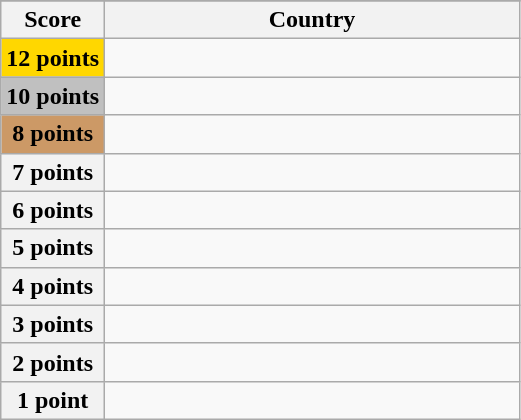<table class="wikitable">
<tr>
</tr>
<tr>
<th scope="col" width="20%">Score</th>
<th scope="col">Country</th>
</tr>
<tr>
<th scope="row" style="background:gold">12 points</th>
<td></td>
</tr>
<tr>
<th scope="row" style="background:silver">10 points</th>
<td></td>
</tr>
<tr>
<th scope="row" style="background:#CC9966">8 points</th>
<td></td>
</tr>
<tr>
<th scope="row">7 points</th>
<td></td>
</tr>
<tr>
<th scope="row">6 points</th>
<td></td>
</tr>
<tr>
<th scope="row">5 points</th>
<td></td>
</tr>
<tr>
<th scope="row">4 points</th>
<td></td>
</tr>
<tr>
<th scope="row">3 points</th>
<td></td>
</tr>
<tr>
<th scope="row">2 points</th>
<td></td>
</tr>
<tr>
<th scope="row">1 point</th>
<td></td>
</tr>
</table>
